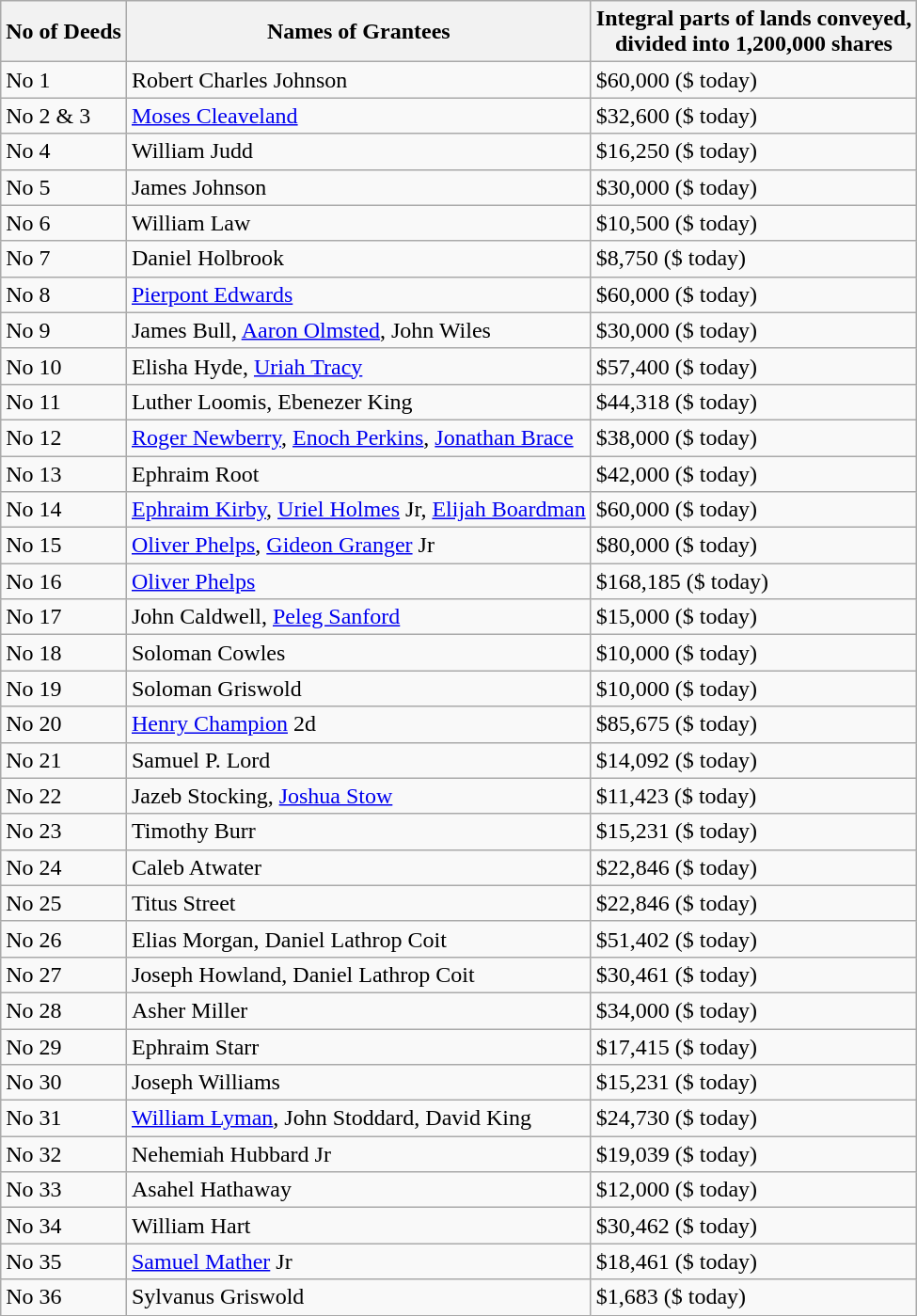<table class="wikitable sortable">
<tr>
<th>No of Deeds</th>
<th>Names of Grantees</th>
<th>Integral parts of lands conveyed,<br>divided into 1,200,000 shares</th>
</tr>
<tr>
<td>No 1</td>
<td>Robert Charles Johnson</td>
<td>$60,000 ($ today)</td>
</tr>
<tr>
<td>No 2 & 3</td>
<td><a href='#'>Moses Cleaveland</a></td>
<td>$32,600 ($ today)</td>
</tr>
<tr>
<td>No 4</td>
<td>William Judd</td>
<td>$16,250 ($ today)</td>
</tr>
<tr>
<td>No 5</td>
<td>James Johnson</td>
<td>$30,000 ($ today)</td>
</tr>
<tr>
<td>No 6</td>
<td>William Law</td>
<td>$10,500 ($ today)</td>
</tr>
<tr>
<td>No 7</td>
<td>Daniel Holbrook</td>
<td>$8,750 ($ today)</td>
</tr>
<tr>
<td>No 8</td>
<td><a href='#'>Pierpont Edwards</a></td>
<td>$60,000 ($ today)</td>
</tr>
<tr>
<td>No 9</td>
<td>James Bull, <a href='#'>Aaron Olmsted</a>, John Wiles</td>
<td>$30,000 ($ today)</td>
</tr>
<tr>
<td>No 10</td>
<td>Elisha Hyde, <a href='#'>Uriah Tracy</a></td>
<td>$57,400 ($ today)</td>
</tr>
<tr>
<td>No 11</td>
<td>Luther Loomis, Ebenezer King</td>
<td>$44,318 ($ today)</td>
</tr>
<tr>
<td>No 12</td>
<td><a href='#'>Roger Newberry</a>, <a href='#'>Enoch Perkins</a>, <a href='#'>Jonathan Brace</a></td>
<td>$38,000 ($ today)</td>
</tr>
<tr>
<td>No 13</td>
<td>Ephraim Root</td>
<td>$42,000 ($ today)</td>
</tr>
<tr>
<td>No 14</td>
<td><a href='#'>Ephraim Kirby</a>, <a href='#'>Uriel Holmes</a> Jr, <a href='#'>Elijah Boardman</a></td>
<td>$60,000 ($ today)</td>
</tr>
<tr>
<td>No 15</td>
<td><a href='#'>Oliver Phelps</a>, <a href='#'>Gideon Granger</a> Jr</td>
<td>$80,000 ($ today)</td>
</tr>
<tr>
<td>No 16</td>
<td><a href='#'>Oliver Phelps</a></td>
<td>$168,185 ($ today)</td>
</tr>
<tr>
<td>No 17</td>
<td>John Caldwell, <a href='#'>Peleg Sanford</a></td>
<td>$15,000 ($ today)</td>
</tr>
<tr>
<td>No 18</td>
<td>Soloman Cowles</td>
<td>$10,000 ($ today)</td>
</tr>
<tr>
<td>No 19</td>
<td>Soloman Griswold</td>
<td>$10,000 ($ today)</td>
</tr>
<tr>
<td>No 20</td>
<td><a href='#'>Henry Champion</a> 2d</td>
<td>$85,675 ($ today)</td>
</tr>
<tr>
<td>No 21</td>
<td>Samuel P. Lord</td>
<td>$14,092 ($ today)</td>
</tr>
<tr>
<td>No 22</td>
<td>Jazeb Stocking, <a href='#'>Joshua Stow</a></td>
<td>$11,423 ($ today)</td>
</tr>
<tr>
<td>No 23</td>
<td>Timothy Burr</td>
<td>$15,231 ($ today)</td>
</tr>
<tr>
<td>No 24</td>
<td>Caleb Atwater</td>
<td>$22,846 ($ today)</td>
</tr>
<tr>
<td>No 25</td>
<td>Titus Street</td>
<td>$22,846 ($ today)</td>
</tr>
<tr>
<td>No 26</td>
<td>Elias Morgan, Daniel Lathrop Coit</td>
<td>$51,402 ($ today)</td>
</tr>
<tr>
<td>No 27</td>
<td>Joseph Howland, Daniel Lathrop Coit</td>
<td>$30,461 ($ today)</td>
</tr>
<tr>
<td>No 28</td>
<td>Asher Miller</td>
<td>$34,000 ($ today)</td>
</tr>
<tr>
<td>No 29</td>
<td>Ephraim Starr</td>
<td>$17,415 ($ today)</td>
</tr>
<tr>
<td>No 30</td>
<td>Joseph Williams</td>
<td>$15,231 ($ today)</td>
</tr>
<tr>
<td>No 31</td>
<td><a href='#'>William Lyman</a>, John Stoddard, David King</td>
<td>$24,730 ($ today)</td>
</tr>
<tr>
<td>No 32</td>
<td>Nehemiah Hubbard Jr</td>
<td>$19,039 ($ today)</td>
</tr>
<tr>
<td>No 33</td>
<td>Asahel Hathaway</td>
<td>$12,000 ($ today)</td>
</tr>
<tr>
<td>No 34</td>
<td>William Hart</td>
<td>$30,462 ($ today)</td>
</tr>
<tr>
<td>No 35</td>
<td><a href='#'>Samuel Mather</a> Jr</td>
<td>$18,461 ($ today)</td>
</tr>
<tr>
<td>No 36</td>
<td>Sylvanus Griswold</td>
<td>$1,683 ($ today)</td>
</tr>
</table>
